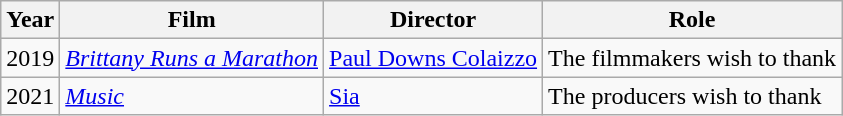<table class="wikitable">
<tr>
<th>Year</th>
<th>Film</th>
<th>Director</th>
<th>Role</th>
</tr>
<tr>
<td>2019</td>
<td><em><a href='#'>Brittany Runs a Marathon</a></em></td>
<td><a href='#'>Paul Downs Colaizzo</a></td>
<td>The filmmakers wish to thank</td>
</tr>
<tr>
<td>2021</td>
<td><em><a href='#'>Music</a></em></td>
<td><a href='#'>Sia</a></td>
<td>The producers wish to thank</td>
</tr>
</table>
